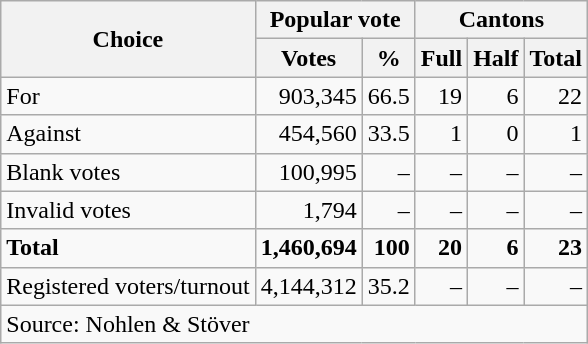<table class=wikitable style=text-align:right>
<tr>
<th rowspan=2>Choice</th>
<th colspan=2>Popular vote</th>
<th colspan=3>Cantons</th>
</tr>
<tr>
<th>Votes</th>
<th>%</th>
<th>Full</th>
<th>Half</th>
<th>Total</th>
</tr>
<tr>
<td align=left>For</td>
<td>903,345</td>
<td>66.5</td>
<td>19</td>
<td>6</td>
<td>22</td>
</tr>
<tr>
<td align=left>Against</td>
<td>454,560</td>
<td>33.5</td>
<td>1</td>
<td>0</td>
<td>1</td>
</tr>
<tr>
<td align=left>Blank votes</td>
<td>100,995</td>
<td>–</td>
<td>–</td>
<td>–</td>
<td>–</td>
</tr>
<tr>
<td align=left>Invalid votes</td>
<td>1,794</td>
<td>–</td>
<td>–</td>
<td>–</td>
<td>–</td>
</tr>
<tr>
<td align=left><strong>Total</strong></td>
<td><strong>1,460,694</strong></td>
<td><strong>100</strong></td>
<td><strong>20</strong></td>
<td><strong>6</strong></td>
<td><strong>23</strong></td>
</tr>
<tr>
<td align=left>Registered voters/turnout</td>
<td>4,144,312</td>
<td>35.2</td>
<td>–</td>
<td>–</td>
<td>–</td>
</tr>
<tr>
<td align=left colspan=11>Source: Nohlen & Stöver</td>
</tr>
</table>
